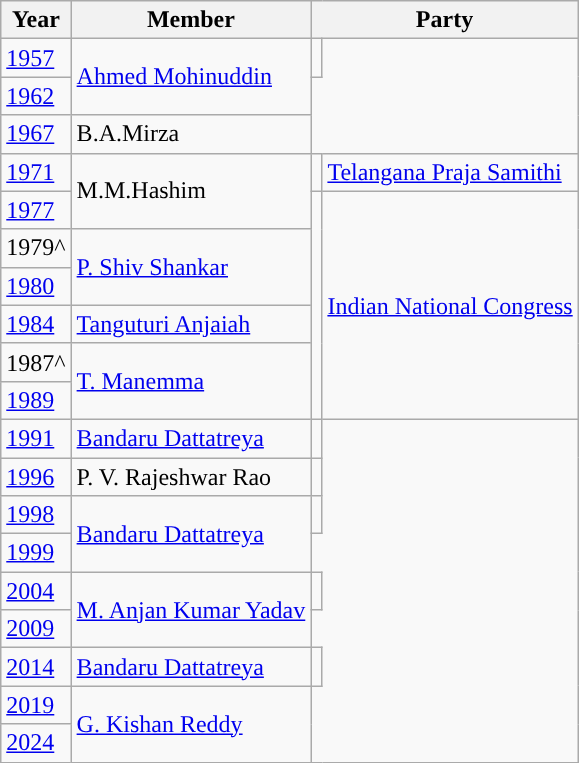<table class="wikitable sortable">
<tr>
<th>Year</th>
<th>Member</th>
<th colspan="2">Party</th>
</tr>
<tr>
<td><a href='#'>1957</a></td>
<td rowspan="2"><a href='#'>Ahmed Mohinuddin</a></td>
<td></td>
</tr>
<tr>
<td><a href='#'>1962</a></td>
</tr>
<tr>
<td><a href='#'>1967</a></td>
<td>B.A.Mirza</td>
</tr>
<tr>
<td><a href='#'>1971</a></td>
<td rowspan=2>M.M.Hashim</td>
<td style="background-color: "></td>
<td><a href='#'>Telangana Praja Samithi</a></td>
</tr>
<tr>
<td><a href='#'>1977</a></td>
<td rowspan="6" style="background-color: "></td>
<td rowspan="6"><a href='#'>Indian National Congress</a></td>
</tr>
<tr>
<td>1979^</td>
<td rowspan="2"><a href='#'>P. Shiv Shankar</a></td>
</tr>
<tr>
<td><a href='#'>1980</a></td>
</tr>
<tr>
<td><a href='#'>1984</a></td>
<td><a href='#'>Tanguturi Anjaiah</a></td>
</tr>
<tr>
<td>1987^</td>
<td rowspan="2"><a href='#'>T. Manemma</a></td>
</tr>
<tr>
<td><a href='#'>1989</a></td>
</tr>
<tr>
<td><a href='#'>1991</a></td>
<td><a href='#'>Bandaru Dattatreya</a></td>
<td></td>
</tr>
<tr>
<td><a href='#'>1996</a></td>
<td>P. V. Rajeshwar Rao</td>
<td></td>
</tr>
<tr>
<td><a href='#'>1998</a></td>
<td rowspan="2"><a href='#'>Bandaru Dattatreya</a></td>
<td></td>
</tr>
<tr>
<td><a href='#'>1999</a></td>
</tr>
<tr>
<td><a href='#'>2004</a></td>
<td rowspan="2"><a href='#'>M. Anjan Kumar Yadav</a></td>
<td></td>
</tr>
<tr>
<td><a href='#'>2009</a></td>
</tr>
<tr>
<td><a href='#'>2014</a></td>
<td><a href='#'>Bandaru Dattatreya</a></td>
<td></td>
</tr>
<tr>
<td><a href='#'>2019</a></td>
<td rowspan="2"><a href='#'>G. Kishan Reddy</a></td>
</tr>
<tr>
<td><a href='#'>
2024</a></td>
</tr>
</table>
